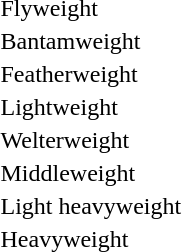<table>
<tr>
<td>Flyweight<br></td>
<td></td>
<td></td>
<td></td>
</tr>
<tr>
<td>Bantamweight<br></td>
<td></td>
<td></td>
<td></td>
</tr>
<tr>
<td>Featherweight<br></td>
<td></td>
<td></td>
<td></td>
</tr>
<tr>
<td>Lightweight<br></td>
<td></td>
<td></td>
<td></td>
</tr>
<tr>
<td>Welterweight<br></td>
<td></td>
<td></td>
<td></td>
</tr>
<tr>
<td>Middleweight<br></td>
<td></td>
<td></td>
<td></td>
</tr>
<tr>
<td>Light heavyweight<br></td>
<td></td>
<td></td>
<td></td>
</tr>
<tr>
<td>Heavyweight<br></td>
<td></td>
<td></td>
<td></td>
</tr>
</table>
